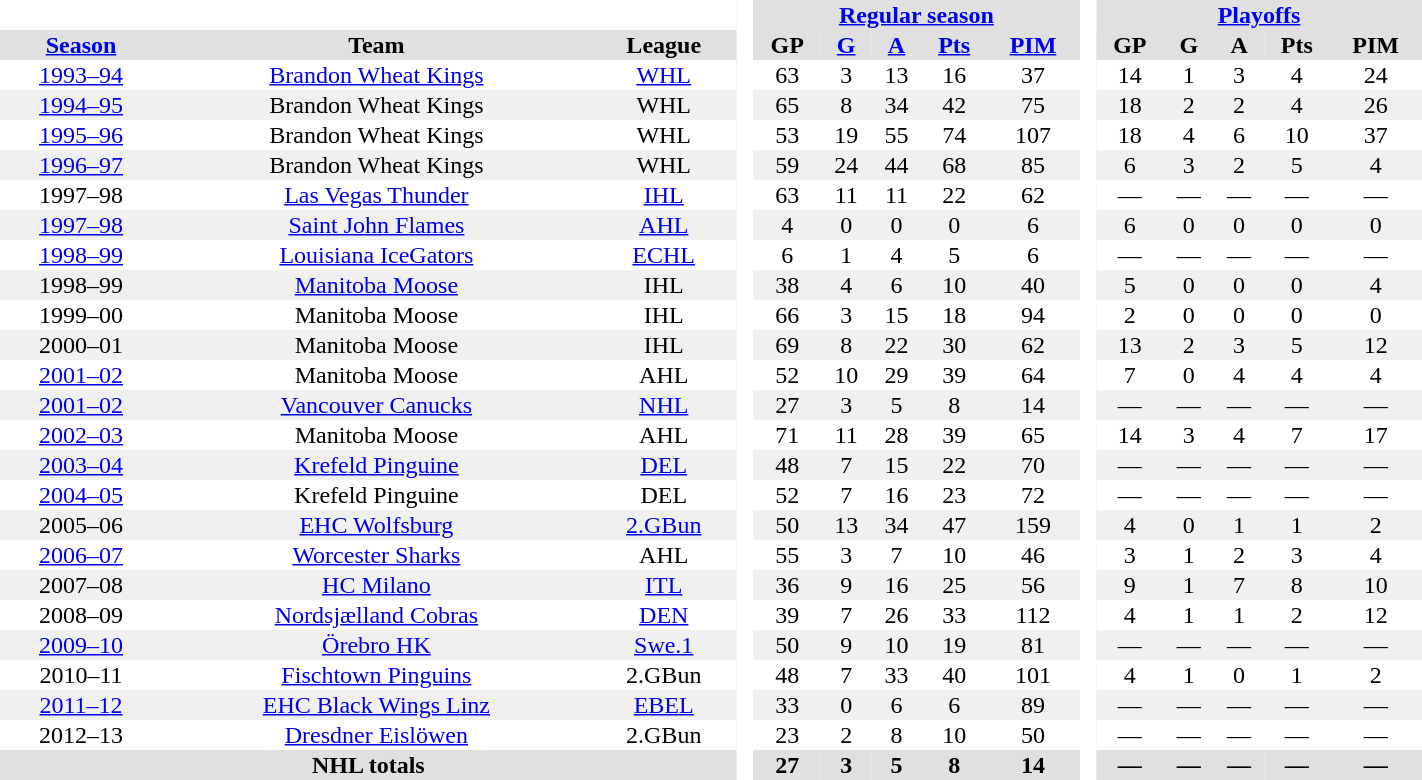<table BORDER="0" CELLPADDING="1" CELLSPACING="0" width="75%" style="text-align:center">
<tr bgcolor="#e0e0e0">
<th colspan="3" bgcolor="#ffffff"> </th>
<th rowspan="99" bgcolor="#ffffff"> </th>
<th colspan="5"><a href='#'>Regular season</a></th>
<th rowspan="99" bgcolor="#ffffff"> </th>
<th colspan="5"><a href='#'>Playoffs</a></th>
</tr>
<tr bgcolor="#e0e0e0">
<th><a href='#'>Season</a></th>
<th>Team</th>
<th>League</th>
<th>GP</th>
<th><a href='#'>G</a></th>
<th><a href='#'>A</a></th>
<th><a href='#'>Pts</a></th>
<th><a href='#'>PIM</a></th>
<th>GP</th>
<th>G</th>
<th>A</th>
<th>Pts</th>
<th>PIM</th>
</tr>
<tr>
<td><a href='#'>1993–94</a></td>
<td><a href='#'>Brandon Wheat Kings</a></td>
<td><a href='#'>WHL</a></td>
<td>63</td>
<td>3</td>
<td>13</td>
<td>16</td>
<td>37</td>
<td>14</td>
<td>1</td>
<td>3</td>
<td>4</td>
<td>24</td>
</tr>
<tr bgcolor="#f0f0f0">
<td><a href='#'>1994–95</a></td>
<td>Brandon Wheat Kings</td>
<td>WHL</td>
<td>65</td>
<td>8</td>
<td>34</td>
<td>42</td>
<td>75</td>
<td>18</td>
<td>2</td>
<td>2</td>
<td>4</td>
<td>26</td>
</tr>
<tr>
<td><a href='#'>1995–96</a></td>
<td>Brandon Wheat Kings</td>
<td>WHL</td>
<td>53</td>
<td>19</td>
<td>55</td>
<td>74</td>
<td>107</td>
<td>18</td>
<td>4</td>
<td>6</td>
<td>10</td>
<td>37</td>
</tr>
<tr bgcolor="#f0f0f0">
<td><a href='#'>1996–97</a></td>
<td>Brandon Wheat Kings</td>
<td>WHL</td>
<td>59</td>
<td>24</td>
<td>44</td>
<td>68</td>
<td>85</td>
<td>6</td>
<td>3</td>
<td>2</td>
<td>5</td>
<td>4</td>
</tr>
<tr>
<td>1997–98</td>
<td><a href='#'>Las Vegas Thunder</a></td>
<td><a href='#'>IHL</a></td>
<td>63</td>
<td>11</td>
<td>11</td>
<td>22</td>
<td>62</td>
<td>—</td>
<td>—</td>
<td>—</td>
<td>—</td>
<td>—</td>
</tr>
<tr bgcolor="#f0f0f0">
<td><a href='#'>1997–98</a></td>
<td><a href='#'>Saint John Flames</a></td>
<td><a href='#'>AHL</a></td>
<td>4</td>
<td>0</td>
<td>0</td>
<td>0</td>
<td>6</td>
<td>6</td>
<td>0</td>
<td>0</td>
<td>0</td>
<td>0</td>
</tr>
<tr>
<td><a href='#'>1998–99</a></td>
<td><a href='#'>Louisiana IceGators</a></td>
<td><a href='#'>ECHL</a></td>
<td>6</td>
<td>1</td>
<td>4</td>
<td>5</td>
<td>6</td>
<td>—</td>
<td>—</td>
<td>—</td>
<td>—</td>
<td>—</td>
</tr>
<tr bgcolor="#f0f0f0">
<td>1998–99</td>
<td><a href='#'>Manitoba Moose</a></td>
<td>IHL</td>
<td>38</td>
<td>4</td>
<td>6</td>
<td>10</td>
<td>40</td>
<td>5</td>
<td>0</td>
<td>0</td>
<td>0</td>
<td>4</td>
</tr>
<tr>
<td>1999–00</td>
<td>Manitoba Moose</td>
<td>IHL</td>
<td>66</td>
<td>3</td>
<td>15</td>
<td>18</td>
<td>94</td>
<td>2</td>
<td>0</td>
<td>0</td>
<td>0</td>
<td>0</td>
</tr>
<tr bgcolor="#f0f0f0">
<td>2000–01</td>
<td>Manitoba Moose</td>
<td>IHL</td>
<td>69</td>
<td>8</td>
<td>22</td>
<td>30</td>
<td>62</td>
<td>13</td>
<td>2</td>
<td>3</td>
<td>5</td>
<td>12</td>
</tr>
<tr>
<td><a href='#'>2001–02</a></td>
<td>Manitoba Moose</td>
<td>AHL</td>
<td>52</td>
<td>10</td>
<td>29</td>
<td>39</td>
<td>64</td>
<td>7</td>
<td>0</td>
<td>4</td>
<td>4</td>
<td>4</td>
</tr>
<tr bgcolor="#f0f0f0">
<td><a href='#'>2001–02</a></td>
<td><a href='#'>Vancouver Canucks</a></td>
<td><a href='#'>NHL</a></td>
<td>27</td>
<td>3</td>
<td>5</td>
<td>8</td>
<td>14</td>
<td>—</td>
<td>—</td>
<td>—</td>
<td>—</td>
<td>—</td>
</tr>
<tr>
<td><a href='#'>2002–03</a></td>
<td>Manitoba Moose</td>
<td>AHL</td>
<td>71</td>
<td>11</td>
<td>28</td>
<td>39</td>
<td>65</td>
<td>14</td>
<td>3</td>
<td>4</td>
<td>7</td>
<td>17</td>
</tr>
<tr bgcolor="#f0f0f0">
<td><a href='#'>2003–04</a></td>
<td><a href='#'>Krefeld Pinguine</a></td>
<td><a href='#'>DEL</a></td>
<td>48</td>
<td>7</td>
<td>15</td>
<td>22</td>
<td>70</td>
<td>—</td>
<td>—</td>
<td>—</td>
<td>—</td>
<td>—</td>
</tr>
<tr>
<td><a href='#'>2004–05</a></td>
<td>Krefeld Pinguine</td>
<td>DEL</td>
<td>52</td>
<td>7</td>
<td>16</td>
<td>23</td>
<td>72</td>
<td>—</td>
<td>—</td>
<td>—</td>
<td>—</td>
<td>—</td>
</tr>
<tr bgcolor="#f0f0f0">
<td>2005–06</td>
<td><a href='#'>EHC Wolfsburg</a></td>
<td><a href='#'>2.GBun</a></td>
<td>50</td>
<td>13</td>
<td>34</td>
<td>47</td>
<td>159</td>
<td>4</td>
<td>0</td>
<td>1</td>
<td>1</td>
<td>2</td>
</tr>
<tr>
<td><a href='#'>2006–07</a></td>
<td><a href='#'>Worcester Sharks</a></td>
<td>AHL</td>
<td>55</td>
<td>3</td>
<td>7</td>
<td>10</td>
<td>46</td>
<td>3</td>
<td>1</td>
<td>2</td>
<td>3</td>
<td>4</td>
</tr>
<tr bgcolor="#f0f0f0">
<td>2007–08</td>
<td><a href='#'>HC Milano</a></td>
<td><a href='#'>ITL</a></td>
<td>36</td>
<td>9</td>
<td>16</td>
<td>25</td>
<td>56</td>
<td>9</td>
<td>1</td>
<td>7</td>
<td>8</td>
<td>10</td>
</tr>
<tr>
<td>2008–09</td>
<td><a href='#'>Nordsjælland Cobras</a></td>
<td><a href='#'>DEN</a></td>
<td>39</td>
<td>7</td>
<td>26</td>
<td>33</td>
<td>112</td>
<td>4</td>
<td>1</td>
<td>1</td>
<td>2</td>
<td>12</td>
</tr>
<tr bgcolor="#f0f0f0">
<td><a href='#'>2009–10</a></td>
<td><a href='#'>Örebro HK</a></td>
<td><a href='#'>Swe.1</a></td>
<td>50</td>
<td>9</td>
<td>10</td>
<td>19</td>
<td>81</td>
<td>—</td>
<td>—</td>
<td>—</td>
<td>—</td>
<td>—</td>
</tr>
<tr>
<td>2010–11</td>
<td><a href='#'>Fischtown Pinguins</a></td>
<td>2.GBun</td>
<td>48</td>
<td>7</td>
<td>33</td>
<td>40</td>
<td>101</td>
<td>4</td>
<td>1</td>
<td>0</td>
<td>1</td>
<td>2</td>
</tr>
<tr bgcolor="#f0f0f0">
<td><a href='#'>2011–12</a></td>
<td><a href='#'>EHC Black Wings Linz</a></td>
<td><a href='#'>EBEL</a></td>
<td>33</td>
<td>0</td>
<td>6</td>
<td>6</td>
<td>89</td>
<td>—</td>
<td>—</td>
<td>—</td>
<td>—</td>
<td>—</td>
</tr>
<tr>
<td>2012–13</td>
<td><a href='#'>Dresdner Eislöwen</a></td>
<td>2.GBun</td>
<td>23</td>
<td>2</td>
<td>8</td>
<td>10</td>
<td>50</td>
<td>—</td>
<td>—</td>
<td>—</td>
<td>—</td>
<td>—</td>
</tr>
<tr bgcolor="#e0e0e0">
<th colspan="3">NHL totals</th>
<th>27</th>
<th>3</th>
<th>5</th>
<th>8</th>
<th>14</th>
<th>—</th>
<th>—</th>
<th>—</th>
<th>—</th>
<th>—</th>
</tr>
</table>
